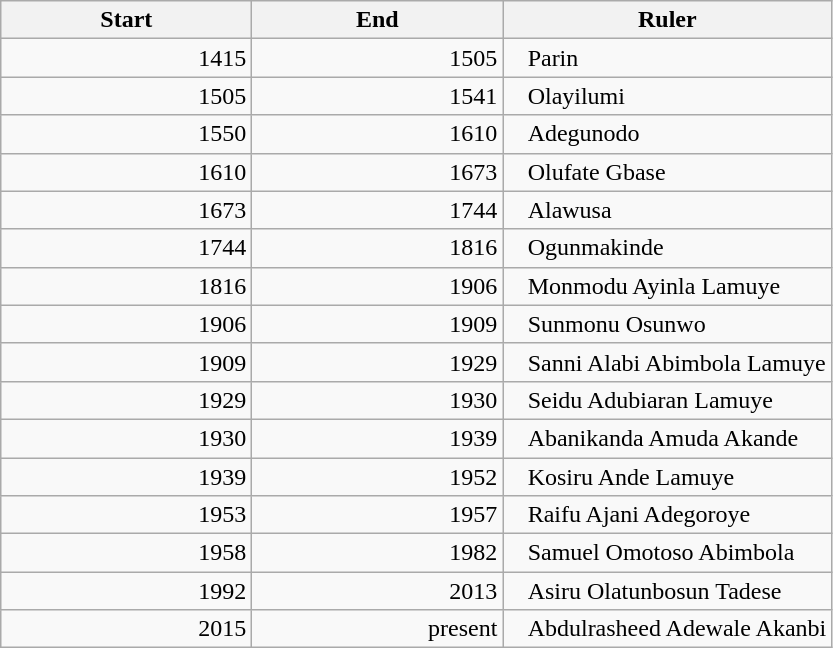<table class=wikitable style="text-align:right;">
<tr>
<th style="width:10em;">Start</th>
<th style="width:10em;">End</th>
<th>Ruler</th>
</tr>
<tr>
<td>1415</td>
<td>1505</td>
<td style="text-align:left;padding-left:1em;">Parin</td>
</tr>
<tr>
<td>1505</td>
<td>1541</td>
<td style="text-align:left;padding-left:1em;">Olayilumi</td>
</tr>
<tr>
<td>1550</td>
<td>1610</td>
<td style="text-align:left;padding-left:1em;">Adegunodo</td>
</tr>
<tr>
<td>1610</td>
<td>1673</td>
<td style="text-align:left;padding-left:1em;">Olufate Gbase</td>
</tr>
<tr>
<td>1673</td>
<td>1744</td>
<td style="text-align:left;padding-left:1em;">Alawusa</td>
</tr>
<tr>
<td>1744</td>
<td>1816</td>
<td style="text-align:left;padding-left:1em;">Ogunmakinde</td>
</tr>
<tr>
<td>1816</td>
<td>1906</td>
<td style="text-align:left;padding-left:1em;">Monmodu Ayinla Lamuye</td>
</tr>
<tr>
<td>1906</td>
<td>1909</td>
<td style="text-align:left;padding-left:1em;">Sunmonu Osunwo</td>
</tr>
<tr>
<td>1909</td>
<td>1929</td>
<td style="text-align:left;padding-left:1em;">Sanni Alabi Abimbola Lamuye</td>
</tr>
<tr>
<td>1929</td>
<td>1930</td>
<td style="text-align:left;padding-left:1em;">Seidu Adubiaran Lamuye</td>
</tr>
<tr>
<td>1930</td>
<td>1939</td>
<td style="text-align:left;padding-left:1em;">Abanikanda Amuda Akande</td>
</tr>
<tr>
<td>1939</td>
<td>1952</td>
<td style="text-align:left;padding-left:1em;">Kosiru Ande Lamuye</td>
</tr>
<tr>
<td>1953</td>
<td>1957</td>
<td style="text-align:left;padding-left:1em;">Raifu Ajani Adegoroye</td>
</tr>
<tr>
<td>1958</td>
<td>1982</td>
<td style="text-align:left;padding-left:1em;">Samuel Omotoso Abimbola</td>
</tr>
<tr>
<td>1992</td>
<td>2013</td>
<td style="text-align:left;padding-left:1em;">Asiru Olatunbosun Tadese</td>
</tr>
<tr>
<td>2015</td>
<td>present</td>
<td style="text-align:left;padding-left:1em;">Abdulrasheed Adewale Akanbi</td>
</tr>
</table>
